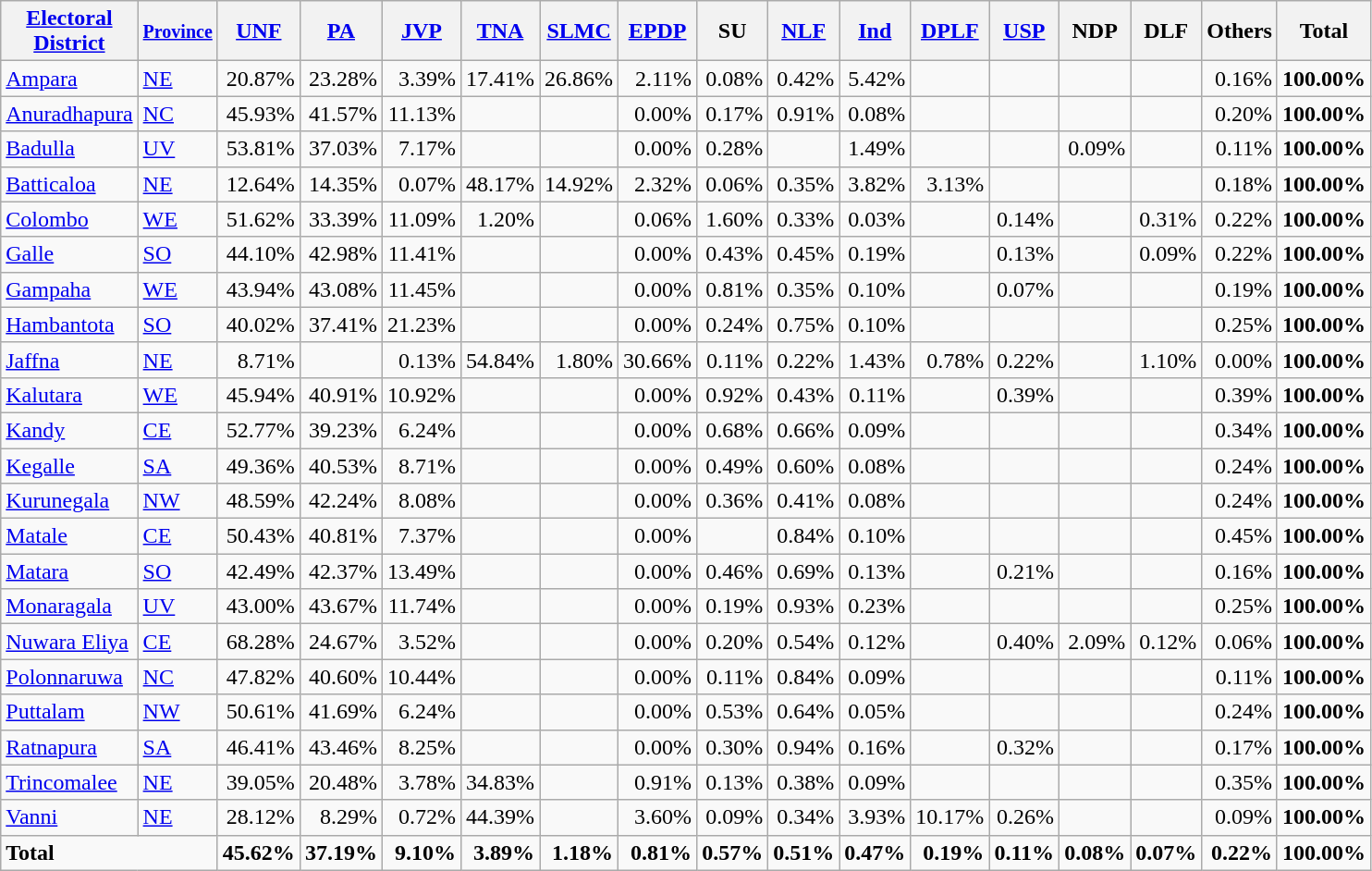<table class="wikitable sortable" border="1" style="text-align:right;">
<tr>
<th><a href='#'>Electoral<br>District</a></th>
<th><small><a href='#'>Province</a><br></small></th>
<th><a href='#'>UNF</a><br></th>
<th><a href='#'>PA</a><br></th>
<th><a href='#'>JVP</a><br></th>
<th><a href='#'>TNA</a><br></th>
<th><a href='#'>SLMC</a><br></th>
<th><a href='#'>EPDP</a><br></th>
<th>SU<br></th>
<th><a href='#'>NLF</a><br></th>
<th><a href='#'>Ind</a><br></th>
<th><a href='#'>DPLF</a><br></th>
<th><a href='#'>USP</a><br></th>
<th>NDP<br></th>
<th>DLF<br></th>
<th>Others<br></th>
<th>Total<br></th>
</tr>
<tr>
<td align=left><a href='#'>Ampara</a></td>
<td align=left><a href='#'>NE</a></td>
<td>20.87%</td>
<td>23.28%</td>
<td>3.39%</td>
<td>17.41%</td>
<td>26.86%</td>
<td>2.11%</td>
<td>0.08%</td>
<td>0.42%</td>
<td>5.42%</td>
<td></td>
<td></td>
<td></td>
<td></td>
<td>0.16%</td>
<td><strong>100.00%</strong></td>
</tr>
<tr>
<td align=left><a href='#'>Anuradhapura</a></td>
<td align=left><a href='#'>NC</a></td>
<td>45.93%</td>
<td>41.57%</td>
<td>11.13%</td>
<td></td>
<td></td>
<td>0.00%</td>
<td>0.17%</td>
<td>0.91%</td>
<td>0.08%</td>
<td></td>
<td></td>
<td></td>
<td></td>
<td>0.20%</td>
<td><strong>100.00%</strong></td>
</tr>
<tr>
<td align=left><a href='#'>Badulla</a></td>
<td align=left><a href='#'>UV</a></td>
<td>53.81%</td>
<td>37.03%</td>
<td>7.17%</td>
<td></td>
<td></td>
<td>0.00%</td>
<td>0.28%</td>
<td></td>
<td>1.49%</td>
<td></td>
<td></td>
<td>0.09%</td>
<td></td>
<td>0.11%</td>
<td><strong>100.00%</strong></td>
</tr>
<tr>
<td align=left><a href='#'>Batticaloa</a></td>
<td align=left><a href='#'>NE</a></td>
<td>12.64%</td>
<td>14.35%</td>
<td>0.07%</td>
<td>48.17%</td>
<td>14.92%</td>
<td>2.32%</td>
<td>0.06%</td>
<td>0.35%</td>
<td>3.82%</td>
<td>3.13%</td>
<td></td>
<td></td>
<td></td>
<td>0.18%</td>
<td><strong>100.00%</strong></td>
</tr>
<tr>
<td align=left><a href='#'>Colombo</a></td>
<td align=left><a href='#'>WE</a></td>
<td>51.62%</td>
<td>33.39%</td>
<td>11.09%</td>
<td>1.20%</td>
<td></td>
<td>0.06%</td>
<td>1.60%</td>
<td>0.33%</td>
<td>0.03%</td>
<td></td>
<td>0.14%</td>
<td></td>
<td>0.31%</td>
<td>0.22%</td>
<td><strong>100.00%</strong></td>
</tr>
<tr>
<td align=left><a href='#'>Galle</a></td>
<td align=left><a href='#'>SO</a></td>
<td>44.10%</td>
<td>42.98%</td>
<td>11.41%</td>
<td></td>
<td></td>
<td>0.00%</td>
<td>0.43%</td>
<td>0.45%</td>
<td>0.19%</td>
<td></td>
<td>0.13%</td>
<td></td>
<td>0.09%</td>
<td>0.22%</td>
<td><strong>100.00%</strong></td>
</tr>
<tr>
<td align=left><a href='#'>Gampaha</a></td>
<td align=left><a href='#'>WE</a></td>
<td>43.94%</td>
<td>43.08%</td>
<td>11.45%</td>
<td></td>
<td></td>
<td>0.00%</td>
<td>0.81%</td>
<td>0.35%</td>
<td>0.10%</td>
<td></td>
<td>0.07%</td>
<td></td>
<td></td>
<td>0.19%</td>
<td><strong>100.00%</strong></td>
</tr>
<tr>
<td align=left><a href='#'>Hambantota</a></td>
<td align=left><a href='#'>SO</a></td>
<td>40.02%</td>
<td>37.41%</td>
<td>21.23%</td>
<td></td>
<td></td>
<td>0.00%</td>
<td>0.24%</td>
<td>0.75%</td>
<td>0.10%</td>
<td></td>
<td></td>
<td></td>
<td></td>
<td>0.25%</td>
<td><strong>100.00%</strong></td>
</tr>
<tr>
<td align=left><a href='#'>Jaffna</a></td>
<td align=left><a href='#'>NE</a></td>
<td>8.71%</td>
<td></td>
<td>0.13%</td>
<td>54.84%</td>
<td>1.80%</td>
<td>30.66%</td>
<td>0.11%</td>
<td>0.22%</td>
<td>1.43%</td>
<td>0.78%</td>
<td>0.22%</td>
<td></td>
<td>1.10%</td>
<td>0.00%</td>
<td><strong>100.00%</strong></td>
</tr>
<tr>
<td align=left><a href='#'>Kalutara</a></td>
<td align=left><a href='#'>WE</a></td>
<td>45.94%</td>
<td>40.91%</td>
<td>10.92%</td>
<td></td>
<td></td>
<td>0.00%</td>
<td>0.92%</td>
<td>0.43%</td>
<td>0.11%</td>
<td></td>
<td>0.39%</td>
<td></td>
<td></td>
<td>0.39%</td>
<td><strong>100.00%</strong></td>
</tr>
<tr>
<td align=left><a href='#'>Kandy</a></td>
<td align=left><a href='#'>CE</a></td>
<td>52.77%</td>
<td>39.23%</td>
<td>6.24%</td>
<td></td>
<td></td>
<td>0.00%</td>
<td>0.68%</td>
<td>0.66%</td>
<td>0.09%</td>
<td></td>
<td></td>
<td></td>
<td></td>
<td>0.34%</td>
<td><strong>100.00%</strong></td>
</tr>
<tr>
<td align=left><a href='#'>Kegalle</a></td>
<td align=left><a href='#'>SA</a></td>
<td>49.36%</td>
<td>40.53%</td>
<td>8.71%</td>
<td></td>
<td></td>
<td>0.00%</td>
<td>0.49%</td>
<td>0.60%</td>
<td>0.08%</td>
<td></td>
<td></td>
<td></td>
<td></td>
<td>0.24%</td>
<td><strong>100.00%</strong></td>
</tr>
<tr>
<td align=left><a href='#'>Kurunegala</a></td>
<td align=left><a href='#'>NW</a></td>
<td>48.59%</td>
<td>42.24%</td>
<td>8.08%</td>
<td></td>
<td></td>
<td>0.00%</td>
<td>0.36%</td>
<td>0.41%</td>
<td>0.08%</td>
<td></td>
<td></td>
<td></td>
<td></td>
<td>0.24%</td>
<td><strong>100.00%</strong></td>
</tr>
<tr>
<td align=left><a href='#'>Matale</a></td>
<td align=left><a href='#'>CE</a></td>
<td>50.43%</td>
<td>40.81%</td>
<td>7.37%</td>
<td></td>
<td></td>
<td>0.00%</td>
<td></td>
<td>0.84%</td>
<td>0.10%</td>
<td></td>
<td></td>
<td></td>
<td></td>
<td>0.45%</td>
<td><strong>100.00%</strong></td>
</tr>
<tr>
<td align=left><a href='#'>Matara</a></td>
<td align=left><a href='#'>SO</a></td>
<td>42.49%</td>
<td>42.37%</td>
<td>13.49%</td>
<td></td>
<td></td>
<td>0.00%</td>
<td>0.46%</td>
<td>0.69%</td>
<td>0.13%</td>
<td></td>
<td>0.21%</td>
<td></td>
<td></td>
<td>0.16%</td>
<td><strong>100.00%</strong></td>
</tr>
<tr>
<td align=left><a href='#'>Monaragala</a></td>
<td align=left><a href='#'>UV</a></td>
<td>43.00%</td>
<td>43.67%</td>
<td>11.74%</td>
<td></td>
<td></td>
<td>0.00%</td>
<td>0.19%</td>
<td>0.93%</td>
<td>0.23%</td>
<td></td>
<td></td>
<td></td>
<td></td>
<td>0.25%</td>
<td><strong>100.00%</strong></td>
</tr>
<tr>
<td align=left><a href='#'>Nuwara Eliya</a></td>
<td align=left><a href='#'>CE</a></td>
<td>68.28%</td>
<td>24.67%</td>
<td>3.52%</td>
<td></td>
<td></td>
<td>0.00%</td>
<td>0.20%</td>
<td>0.54%</td>
<td>0.12%</td>
<td></td>
<td>0.40%</td>
<td>2.09%</td>
<td>0.12%</td>
<td>0.06%</td>
<td><strong>100.00%</strong></td>
</tr>
<tr>
<td align=left><a href='#'>Polonnaruwa</a></td>
<td align=left><a href='#'>NC</a></td>
<td>47.82%</td>
<td>40.60%</td>
<td>10.44%</td>
<td></td>
<td></td>
<td>0.00%</td>
<td>0.11%</td>
<td>0.84%</td>
<td>0.09%</td>
<td></td>
<td></td>
<td></td>
<td></td>
<td>0.11%</td>
<td><strong>100.00%</strong></td>
</tr>
<tr>
<td align=left><a href='#'>Puttalam</a></td>
<td align=left><a href='#'>NW</a></td>
<td>50.61%</td>
<td>41.69%</td>
<td>6.24%</td>
<td></td>
<td></td>
<td>0.00%</td>
<td>0.53%</td>
<td>0.64%</td>
<td>0.05%</td>
<td></td>
<td></td>
<td></td>
<td></td>
<td>0.24%</td>
<td><strong>100.00%</strong></td>
</tr>
<tr>
<td align=left><a href='#'>Ratnapura</a></td>
<td align=left><a href='#'>SA</a></td>
<td>46.41%</td>
<td>43.46%</td>
<td>8.25%</td>
<td></td>
<td></td>
<td>0.00%</td>
<td>0.30%</td>
<td>0.94%</td>
<td>0.16%</td>
<td></td>
<td>0.32%</td>
<td></td>
<td></td>
<td>0.17%</td>
<td><strong>100.00%</strong></td>
</tr>
<tr>
<td align=left><a href='#'>Trincomalee</a></td>
<td align=left><a href='#'>NE</a></td>
<td>39.05%</td>
<td>20.48%</td>
<td>3.78%</td>
<td>34.83%</td>
<td></td>
<td>0.91%</td>
<td>0.13%</td>
<td>0.38%</td>
<td>0.09%</td>
<td></td>
<td></td>
<td></td>
<td></td>
<td>0.35%</td>
<td><strong>100.00%</strong></td>
</tr>
<tr>
<td align=left><a href='#'>Vanni</a></td>
<td align=left><a href='#'>NE</a></td>
<td>28.12%</td>
<td>8.29%</td>
<td>0.72%</td>
<td>44.39%</td>
<td></td>
<td>3.60%</td>
<td>0.09%</td>
<td>0.34%</td>
<td>3.93%</td>
<td>10.17%</td>
<td>0.26%</td>
<td></td>
<td></td>
<td>0.09%</td>
<td><strong>100.00%</strong></td>
</tr>
<tr class="sortbottom">
<td align=left colspan=2><strong>Total</strong></td>
<td><strong>45.62%</strong></td>
<td><strong>37.19%</strong></td>
<td><strong>9.10%</strong></td>
<td><strong>3.89%</strong></td>
<td><strong>1.18%</strong></td>
<td><strong>0.81%</strong></td>
<td><strong>0.57%</strong></td>
<td><strong>0.51%</strong></td>
<td><strong>0.47%</strong></td>
<td><strong>0.19%</strong></td>
<td><strong>0.11%</strong></td>
<td><strong>0.08%</strong></td>
<td><strong>0.07%</strong></td>
<td><strong>0.22%</strong></td>
<td><strong>100.00%</strong></td>
</tr>
</table>
